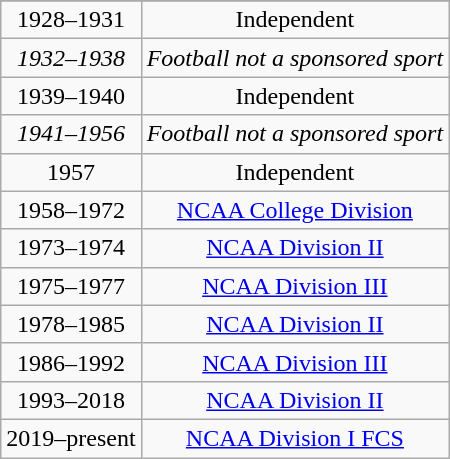<table class="wikitable" style="text-align:center">
<tr>
</tr>
<tr>
<td>1928–1931</td>
<td>Independent</td>
</tr>
<tr align="center">
<td><em>1932–1938</em></td>
<td><em>Football not a sponsored sport</em></td>
</tr>
<tr align="center">
<td>1939–1940</td>
<td>Independent</td>
</tr>
<tr align="center">
<td><em>1941–1956</em></td>
<td><em>Football not a sponsored sport</em></td>
</tr>
<tr align="center">
<td>1957</td>
<td>Independent</td>
</tr>
<tr align="center">
<td>1958–1972</td>
<td><a href='#'>NCAA College Division</a></td>
</tr>
<tr align="center">
<td>1973–1974</td>
<td><a href='#'>NCAA Division II</a></td>
</tr>
<tr align="center">
<td>1975–1977</td>
<td><a href='#'>NCAA Division III</a></td>
</tr>
<tr align="center">
<td>1978–1985</td>
<td><a href='#'>NCAA Division II</a></td>
</tr>
<tr align="center">
<td>1986–1992</td>
<td><a href='#'>NCAA Division III</a></td>
</tr>
<tr align="center">
<td>1993–2018</td>
<td><a href='#'>NCAA Division II</a></td>
</tr>
<tr align="center">
<td>2019–present</td>
<td><a href='#'>NCAA Division I FCS</a></td>
</tr>
</table>
